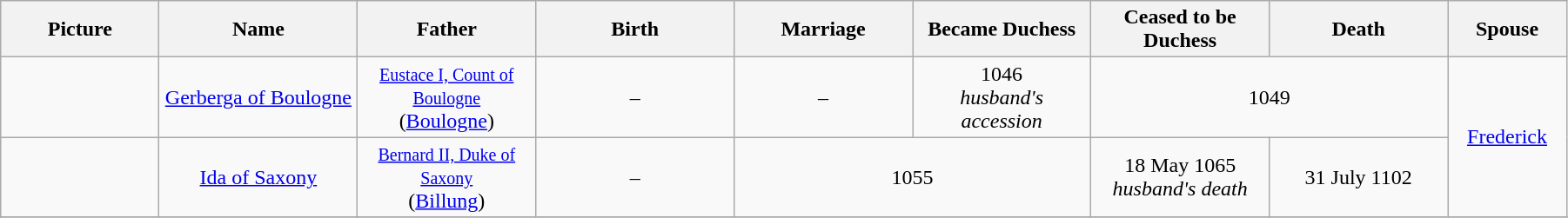<table width=95% class="wikitable">
<tr>
<th width = "8%">Picture</th>
<th width = "10%">Name</th>
<th width = "9%">Father</th>
<th width = "10%">Birth</th>
<th width = "9%">Marriage</th>
<th width = "9%">Became Duchess</th>
<th width = "9%">Ceased to be Duchess</th>
<th width = "9%">Death</th>
<th width = "6%">Spouse</th>
</tr>
<tr>
<td align="center"></td>
<td align="center"><a href='#'>Gerberga of Boulogne</a></td>
<td align="center"><small><a href='#'>Eustace I, Count of Boulogne</a></small><br>(<a href='#'>Boulogne</a>)</td>
<td align="center">–</td>
<td align="center">–</td>
<td align="center">1046<br><em>husband's accession</em></td>
<td align="center" colspan="2">1049</td>
<td align="center" rowspan="2"><a href='#'>Frederick</a></td>
</tr>
<tr>
<td align="center"></td>
<td align="center"><a href='#'>Ida of Saxony</a></td>
<td align="center"><small><a href='#'>Bernard II, Duke of Saxony</a></small><br>(<a href='#'>Billung</a>)</td>
<td align="center">–</td>
<td align=center colspan="2">1055</td>
<td align="center">18 May 1065<br><em>husband's death</em></td>
<td align="center">31 July 1102</td>
</tr>
<tr>
</tr>
</table>
